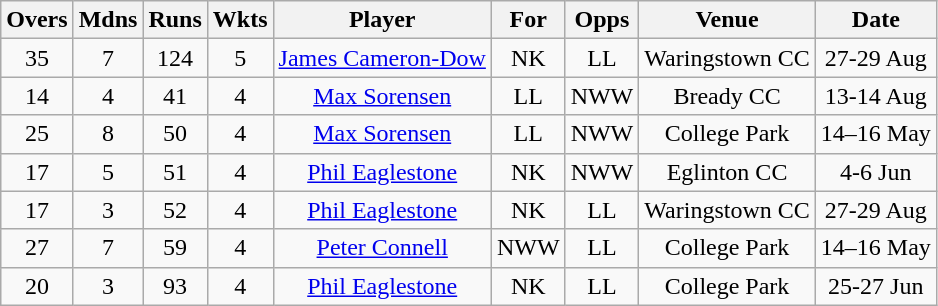<table class="wikitable" style="text-align:center;">
<tr>
<th>Overs</th>
<th>Mdns</th>
<th>Runs</th>
<th>Wkts</th>
<th>Player</th>
<th>For</th>
<th>Opps</th>
<th>Venue</th>
<th>Date</th>
</tr>
<tr>
<td>35</td>
<td>7</td>
<td>124</td>
<td>5</td>
<td><a href='#'>James Cameron-Dow</a></td>
<td>NK</td>
<td>LL</td>
<td>Waringstown CC</td>
<td>27-29 Aug</td>
</tr>
<tr>
<td>14</td>
<td>4</td>
<td>41</td>
<td>4</td>
<td><a href='#'>Max Sorensen</a></td>
<td>LL</td>
<td>NWW</td>
<td>Bready CC</td>
<td>13-14 Aug</td>
</tr>
<tr>
<td>25</td>
<td>8</td>
<td>50</td>
<td>4</td>
<td><a href='#'>Max Sorensen</a></td>
<td>LL</td>
<td>NWW</td>
<td>College Park</td>
<td>14–16 May</td>
</tr>
<tr>
<td>17</td>
<td>5</td>
<td>51</td>
<td>4</td>
<td><a href='#'>Phil Eaglestone</a></td>
<td>NK</td>
<td>NWW</td>
<td>Eglinton CC</td>
<td>4-6 Jun</td>
</tr>
<tr>
<td>17</td>
<td>3</td>
<td>52</td>
<td>4</td>
<td><a href='#'>Phil Eaglestone</a></td>
<td>NK</td>
<td>LL</td>
<td>Waringstown CC</td>
<td>27-29 Aug</td>
</tr>
<tr>
<td>27</td>
<td>7</td>
<td>59</td>
<td>4</td>
<td><a href='#'>Peter Connell</a></td>
<td>NWW</td>
<td>LL</td>
<td>College Park</td>
<td>14–16 May</td>
</tr>
<tr>
<td>20</td>
<td>3</td>
<td>93</td>
<td>4</td>
<td><a href='#'>Phil Eaglestone</a></td>
<td>NK</td>
<td>LL</td>
<td>College Park</td>
<td>25-27 Jun</td>
</tr>
</table>
